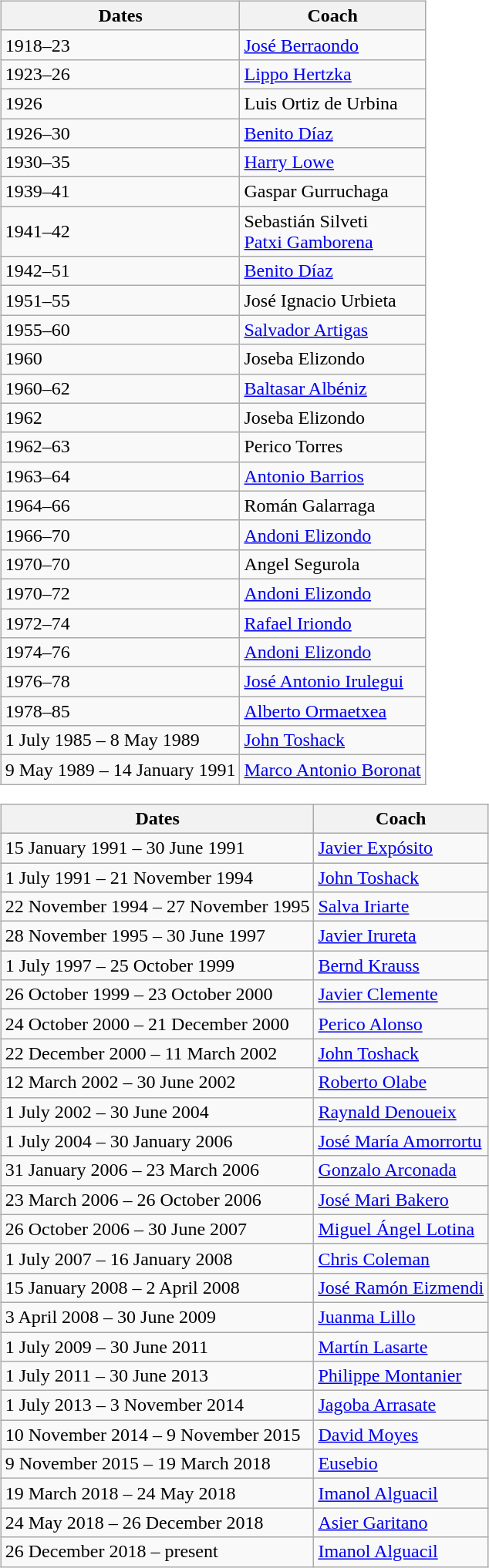<table>
<tr>
<td style="vertical-align:top;"><br><table class="wikitable">
<tr>
<th>Dates</th>
<th>Coach</th>
</tr>
<tr>
<td>1918–23</td>
<td> <a href='#'>José Berraondo</a></td>
</tr>
<tr>
<td>1923–26</td>
<td> <a href='#'>Lippo Hertzka</a></td>
</tr>
<tr>
<td>1926</td>
<td> Luis Ortiz de Urbina</td>
</tr>
<tr>
<td>1926–30</td>
<td> <a href='#'>Benito Díaz</a></td>
</tr>
<tr>
<td>1930–35</td>
<td> <a href='#'>Harry Lowe</a></td>
</tr>
<tr>
<td>1939–41</td>
<td> Gaspar Gurruchaga</td>
</tr>
<tr>
<td>1941–42</td>
<td> Sebastián Silveti <br> <a href='#'>Patxi Gamborena</a></td>
</tr>
<tr>
<td>1942–51</td>
<td> <a href='#'>Benito Díaz</a></td>
</tr>
<tr>
<td>1951–55</td>
<td> José Ignacio Urbieta</td>
</tr>
<tr>
<td>1955–60</td>
<td> <a href='#'>Salvador Artigas</a></td>
</tr>
<tr>
<td>1960</td>
<td> Joseba Elizondo</td>
</tr>
<tr>
<td>1960–62</td>
<td> <a href='#'>Baltasar Albéniz</a></td>
</tr>
<tr>
<td>1962</td>
<td> Joseba Elizondo</td>
</tr>
<tr>
<td>1962–63</td>
<td> Perico Torres</td>
</tr>
<tr>
<td>1963–64</td>
<td> <a href='#'>Antonio Barrios</a></td>
</tr>
<tr>
<td>1964–66</td>
<td> Román Galarraga</td>
</tr>
<tr>
<td>1966–70</td>
<td> <a href='#'>Andoni Elizondo</a></td>
</tr>
<tr>
<td>1970–70</td>
<td> Angel Segurola</td>
</tr>
<tr>
<td>1970–72</td>
<td> <a href='#'>Andoni Elizondo</a></td>
</tr>
<tr>
<td>1972–74</td>
<td> <a href='#'>Rafael Iriondo</a></td>
</tr>
<tr>
<td>1974–76</td>
<td> <a href='#'>Andoni Elizondo</a></td>
</tr>
<tr>
<td>1976–78</td>
<td> <a href='#'>José Antonio Irulegui</a></td>
</tr>
<tr>
<td>1978–85</td>
<td> <a href='#'>Alberto Ormaetxea</a></td>
</tr>
<tr>
<td>1 July 1985 – 8 May 1989</td>
<td> <a href='#'>John Toshack</a></td>
</tr>
<tr>
<td>9 May 1989 – 14 January 1991</td>
<td> <a href='#'>Marco Antonio Boronat</a></td>
</tr>
</table>
<table class="wikitable">
<tr>
<th>Dates</th>
<th>Coach</th>
</tr>
<tr>
<td>15 January 1991 – 30 June 1991</td>
<td> <a href='#'>Javier Expósito</a></td>
</tr>
<tr>
<td>1 July 1991 – 21 November 1994</td>
<td> <a href='#'>John Toshack</a></td>
</tr>
<tr>
<td>22 November 1994 – 27 November 1995</td>
<td> <a href='#'>Salva Iriarte</a></td>
</tr>
<tr>
<td>28 November 1995 – 30 June 1997</td>
<td> <a href='#'>Javier Irureta</a></td>
</tr>
<tr>
<td>1 July 1997 – 25 October 1999</td>
<td> <a href='#'>Bernd Krauss</a></td>
</tr>
<tr>
<td>26 October 1999 – 23 October 2000</td>
<td> <a href='#'>Javier Clemente</a></td>
</tr>
<tr>
<td>24 October 2000 – 21 December 2000</td>
<td> <a href='#'>Perico Alonso</a></td>
</tr>
<tr>
<td>22 December 2000 – 11 March 2002</td>
<td> <a href='#'>John Toshack</a></td>
</tr>
<tr>
<td>12 March 2002 – 30 June 2002</td>
<td> <a href='#'>Roberto Olabe</a></td>
</tr>
<tr>
<td>1 July 2002 – 30 June 2004</td>
<td> <a href='#'>Raynald Denoueix</a></td>
</tr>
<tr>
<td>1 July 2004 – 30 January 2006</td>
<td> <a href='#'>José María Amorrortu</a></td>
</tr>
<tr>
<td>31 January 2006 – 23 March 2006</td>
<td> <a href='#'>Gonzalo Arconada</a></td>
</tr>
<tr>
<td>23 March 2006 – 26 October 2006</td>
<td> <a href='#'>José Mari Bakero</a></td>
</tr>
<tr>
<td>26 October 2006 – 30 June 2007</td>
<td> <a href='#'>Miguel Ángel Lotina</a></td>
</tr>
<tr>
<td>1 July 2007 – 16 January 2008</td>
<td> <a href='#'>Chris Coleman</a></td>
</tr>
<tr>
<td>15 January 2008 – 2 April 2008</td>
<td> <a href='#'>José Ramón Eizmendi</a></td>
</tr>
<tr>
<td>3 April 2008 – 30 June 2009</td>
<td> <a href='#'>Juanma Lillo</a></td>
</tr>
<tr>
<td>1 July 2009 – 30 June 2011</td>
<td> <a href='#'>Martín Lasarte</a></td>
</tr>
<tr>
<td>1 July 2011 – 30 June 2013</td>
<td> <a href='#'>Philippe Montanier</a></td>
</tr>
<tr>
<td>1 July 2013 – 3 November 2014</td>
<td> <a href='#'>Jagoba Arrasate</a></td>
</tr>
<tr>
<td>10 November 2014 – 9 November 2015</td>
<td> <a href='#'>David Moyes</a></td>
</tr>
<tr>
<td>9 November 2015 – 19 March 2018</td>
<td> <a href='#'>Eusebio</a></td>
</tr>
<tr>
<td>19 March 2018 – 24 May 2018</td>
<td> <a href='#'>Imanol Alguacil</a></td>
</tr>
<tr>
<td>24 May 2018 – 26 December 2018</td>
<td> <a href='#'>Asier Garitano</a></td>
</tr>
<tr>
<td>26 December 2018 – present</td>
<td> <a href='#'>Imanol Alguacil</a></td>
</tr>
</table>
</td>
</tr>
</table>
